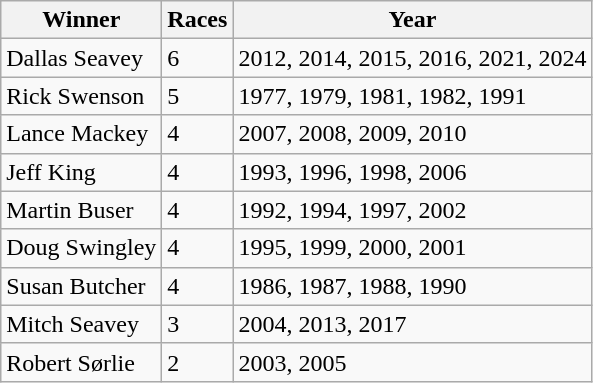<table class="wikitable">
<tr>
<th>Winner</th>
<th>Races</th>
<th>Year</th>
</tr>
<tr>
<td>Dallas Seavey</td>
<td>6</td>
<td>2012, 2014, 2015, 2016, 2021, 2024</td>
</tr>
<tr>
<td>Rick Swenson</td>
<td>5</td>
<td>1977, 1979, 1981, 1982, 1991</td>
</tr>
<tr>
<td>Lance Mackey</td>
<td>4</td>
<td>2007, 2008, 2009, 2010</td>
</tr>
<tr>
<td>Jeff King</td>
<td>4</td>
<td>1993, 1996, 1998, 2006</td>
</tr>
<tr>
<td>Martin Buser</td>
<td>4</td>
<td>1992, 1994, 1997, 2002</td>
</tr>
<tr>
<td>Doug Swingley</td>
<td>4</td>
<td>1995, 1999, 2000, 2001</td>
</tr>
<tr>
<td>Susan Butcher</td>
<td>4</td>
<td>1986, 1987, 1988, 1990</td>
</tr>
<tr>
<td>Mitch Seavey</td>
<td>3</td>
<td>2004, 2013, 2017</td>
</tr>
<tr>
<td>Robert Sørlie</td>
<td>2</td>
<td>2003, 2005</td>
</tr>
</table>
